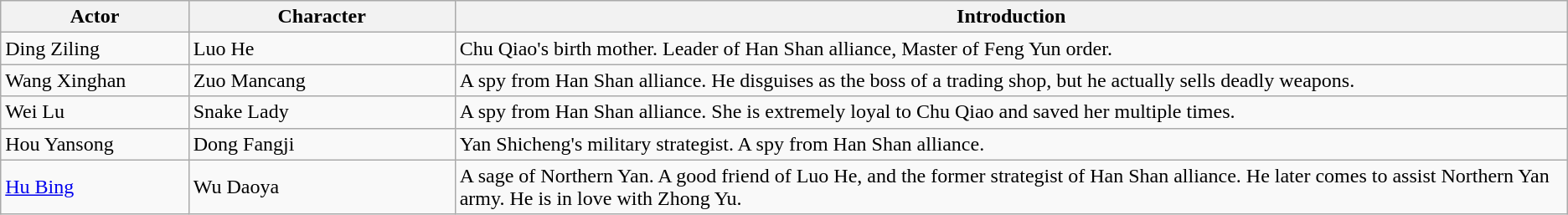<table class="wikitable">
<tr>
<th style="width:12%">Actor</th>
<th style="width:17%">Character</th>
<th>Introduction</th>
</tr>
<tr>
<td>Ding Ziling</td>
<td>Luo He</td>
<td>Chu Qiao's birth mother. Leader of Han Shan alliance, Master of Feng Yun order.</td>
</tr>
<tr>
<td>Wang Xinghan</td>
<td>Zuo Mancang</td>
<td>A spy from Han Shan alliance. He disguises as the boss of a trading shop, but he actually sells deadly weapons.</td>
</tr>
<tr>
<td>Wei Lu</td>
<td>Snake Lady</td>
<td>A spy from Han Shan alliance. She is extremely loyal to Chu Qiao and saved her multiple times.</td>
</tr>
<tr>
<td>Hou Yansong</td>
<td>Dong Fangji</td>
<td>Yan Shicheng's military strategist. A spy from Han Shan alliance.</td>
</tr>
<tr>
<td><a href='#'>Hu Bing</a></td>
<td>Wu Daoya</td>
<td>A sage of Northern Yan. A good friend of Luo He, and the former strategist of Han Shan alliance. He later comes to assist Northern Yan army. He is in love with Zhong Yu.</td>
</tr>
</table>
